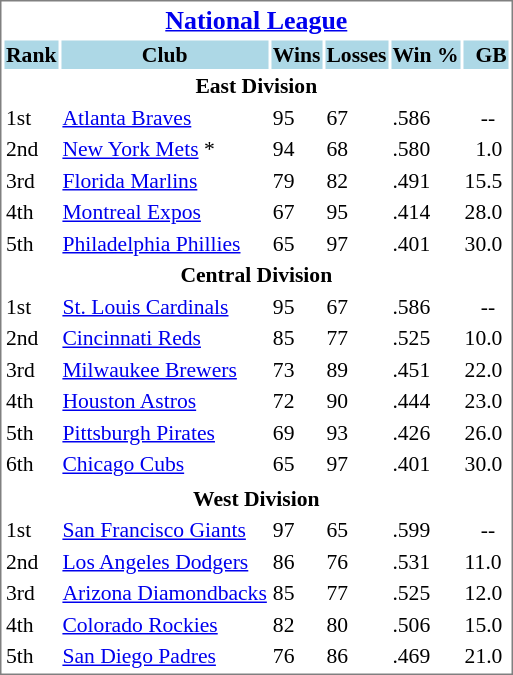<table cellpadding="1" style="width:auto;font-size: 90%; border: 1px solid gray;">
<tr align="center" style="font-size: larger;">
<th colspan=6><a href='#'>National League</a></th>
</tr>
<tr style="background:lightblue;">
<th>Rank</th>
<th>Club</th>
<th>Wins</th>
<th>Losses</th>
<th>Win %</th>
<th>  GB</th>
</tr>
<tr align="center" style="vertical-align: middle;" style="background:lightblue;">
<th colspan=6>East Division</th>
</tr>
<tr>
<td>1st</td>
<td><a href='#'>Atlanta Braves</a></td>
<td>95</td>
<td>67</td>
<td>.586</td>
<td>     --</td>
</tr>
<tr>
<td>2nd</td>
<td><a href='#'>New York Mets</a> *</td>
<td>94</td>
<td>68</td>
<td>.580</td>
<td>  1.0</td>
</tr>
<tr>
<td>3rd</td>
<td><a href='#'>Florida Marlins</a></td>
<td>79</td>
<td>82</td>
<td>.491</td>
<td>15.5</td>
</tr>
<tr>
<td>4th</td>
<td><a href='#'>Montreal Expos</a></td>
<td>67</td>
<td>95</td>
<td>.414</td>
<td>28.0</td>
</tr>
<tr>
<td>5th</td>
<td><a href='#'>Philadelphia Phillies</a></td>
<td>65</td>
<td>97</td>
<td>.401</td>
<td>30.0</td>
</tr>
<tr align="center" style="vertical-align: middle;" style="background:lightblue;">
<th colspan=6>Central Division</th>
</tr>
<tr>
<td>1st</td>
<td><a href='#'>St. Louis Cardinals</a></td>
<td>95</td>
<td>67</td>
<td>.586</td>
<td>     --</td>
</tr>
<tr>
<td>2nd</td>
<td><a href='#'>Cincinnati Reds</a></td>
<td>85</td>
<td>77</td>
<td>.525</td>
<td>10.0</td>
</tr>
<tr>
<td>3rd</td>
<td><a href='#'>Milwaukee Brewers</a></td>
<td>73</td>
<td>89</td>
<td>.451</td>
<td>22.0</td>
</tr>
<tr>
<td>4th</td>
<td><a href='#'>Houston Astros</a></td>
<td>72</td>
<td>90</td>
<td>.444</td>
<td>23.0</td>
</tr>
<tr>
<td>5th</td>
<td><a href='#'>Pittsburgh Pirates</a></td>
<td>69</td>
<td>93</td>
<td>.426</td>
<td>26.0</td>
</tr>
<tr>
<td>6th</td>
<td><a href='#'>Chicago Cubs</a></td>
<td>65</td>
<td>97</td>
<td>.401</td>
<td>30.0</td>
</tr>
<tr>
</tr>
<tr align="center" style="vertical-align: middle;" style="background:lightblue;">
<th colspan=6>West Division</th>
</tr>
<tr>
<td>1st</td>
<td><a href='#'>San Francisco Giants</a></td>
<td>97</td>
<td>65</td>
<td>.599</td>
<td>     --</td>
</tr>
<tr>
<td>2nd</td>
<td><a href='#'>Los Angeles Dodgers</a></td>
<td>86</td>
<td>76</td>
<td>.531</td>
<td>11.0</td>
</tr>
<tr>
<td>3rd</td>
<td><a href='#'>Arizona Diamondbacks</a></td>
<td>85</td>
<td>77</td>
<td>.525</td>
<td>12.0</td>
</tr>
<tr>
<td>4th</td>
<td><a href='#'>Colorado Rockies</a></td>
<td>82</td>
<td>80</td>
<td>.506</td>
<td>15.0</td>
</tr>
<tr>
<td>5th</td>
<td><a href='#'>San Diego Padres</a></td>
<td>76</td>
<td>86</td>
<td>.469</td>
<td>21.0</td>
</tr>
</table>
